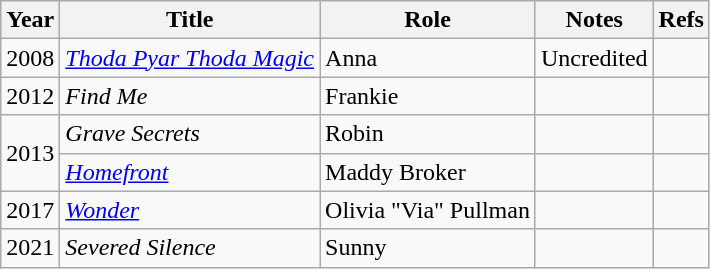<table class="wikitable sortable">
<tr>
<th>Year</th>
<th>Title</th>
<th>Role</th>
<th>Notes</th>
<th class="unsortable">Refs</th>
</tr>
<tr>
<td>2008</td>
<td><em><a href='#'>Thoda Pyar Thoda Magic</a></em></td>
<td>Anna</td>
<td>Uncredited</td>
<td></td>
</tr>
<tr>
<td>2012</td>
<td><em>Find Me</em></td>
<td>Frankie</td>
<td></td>
<td></td>
</tr>
<tr>
<td rowspan="2">2013</td>
<td><em>Grave Secrets</em></td>
<td>Robin</td>
<td></td>
<td></td>
</tr>
<tr>
<td><em><a href='#'>Homefront</a></em></td>
<td>Maddy Broker</td>
<td></td>
<td></td>
</tr>
<tr>
<td>2017</td>
<td><em><a href='#'>Wonder</a></em></td>
<td>Olivia "Via" Pullman</td>
<td></td>
<td></td>
</tr>
<tr>
<td>2021</td>
<td><em>Severed Silence</em></td>
<td>Sunny</td>
<td></td>
<td></td>
</tr>
</table>
